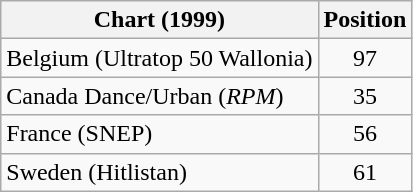<table class="wikitable sortable">
<tr>
<th>Chart (1999)</th>
<th>Position</th>
</tr>
<tr>
<td>Belgium (Ultratop 50 Wallonia)</td>
<td align="center">97</td>
</tr>
<tr>
<td>Canada Dance/Urban (<em>RPM</em>)</td>
<td align="center">35</td>
</tr>
<tr>
<td>France (SNEP)</td>
<td align="center">56</td>
</tr>
<tr>
<td>Sweden (Hitlistan)</td>
<td align="center">61</td>
</tr>
</table>
